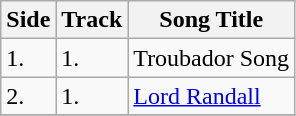<table class="wikitable">
<tr>
<th>Side</th>
<th>Track</th>
<th>Song Title</th>
</tr>
<tr>
<td>1.</td>
<td>1.</td>
<td>Troubador Song</td>
</tr>
<tr>
<td>2.</td>
<td>1.</td>
<td><a href='#'>Lord Randall</a></td>
</tr>
<tr>
</tr>
</table>
